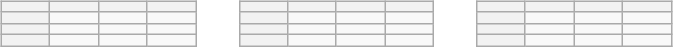<table>
<tr>
<td><br><table class="wikitable" style="text-align: center;">
<tr>
<th width="25"></th>
<th width="25"></th>
<th width="25"></th>
<th width="25"></th>
</tr>
<tr>
<th></th>
<td></td>
<td></td>
<td></td>
</tr>
<tr>
<th></th>
<td></td>
<td></td>
<td></td>
</tr>
<tr>
<th></th>
<td></td>
<td></td>
<td></td>
</tr>
</table>
</td>
<td></td>
<td></td>
<td><br><table class="wikitable" style="text-align: center;">
<tr>
<th width="25"></th>
<th width="25"></th>
<th width="25"></th>
<th width="25"></th>
</tr>
<tr>
<th></th>
<td></td>
<td></td>
<td></td>
</tr>
<tr>
<th></th>
<td></td>
<td></td>
<td></td>
</tr>
<tr>
<th></th>
<td></td>
<td></td>
<td></td>
</tr>
</table>
</td>
<td></td>
<td></td>
<td><br><table class="wikitable" style="text-align: center;">
<tr>
<th width="25"></th>
<th width="25"></th>
<th width="25"></th>
<th width="25"></th>
</tr>
<tr>
<th></th>
<td></td>
<td></td>
<td></td>
</tr>
<tr>
<th></th>
<td></td>
<td></td>
<td></td>
</tr>
<tr>
<th></th>
<td></td>
<td></td>
<td></td>
</tr>
</table>
</td>
</tr>
</table>
